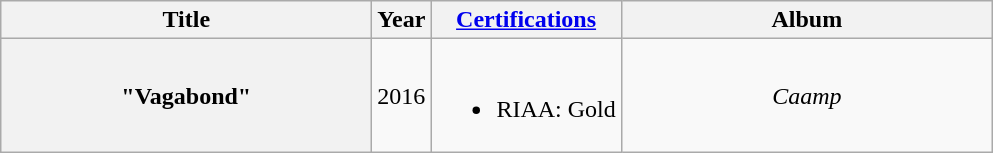<table class="wikitable plainrowheaders" style="text-align:center;">
<tr>
<th rowspan="1" style="width:15em;">Title</th>
<th rowspan="1">Year</th>
<th><a href='#'>Certifications</a></th>
<th rowspan="1" style="width:15em;">Album</th>
</tr>
<tr>
<th scope="row">"Vagabond"</th>
<td rowspan="1">2016</td>
<td><br><ul><li>RIAA: Gold</li></ul></td>
<td><em>Caamp</em></td>
</tr>
</table>
